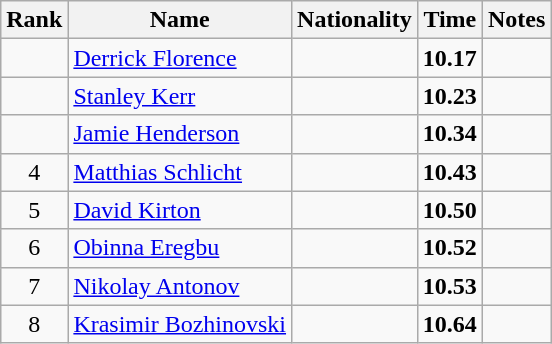<table class="wikitable sortable" style="text-align:center">
<tr>
<th>Rank</th>
<th>Name</th>
<th>Nationality</th>
<th>Time</th>
<th>Notes</th>
</tr>
<tr>
<td></td>
<td align=left><a href='#'>Derrick Florence</a></td>
<td align=left></td>
<td><strong>10.17</strong></td>
<td></td>
</tr>
<tr>
<td></td>
<td align=left><a href='#'>Stanley Kerr</a></td>
<td align=left></td>
<td><strong>10.23</strong></td>
<td></td>
</tr>
<tr>
<td></td>
<td align=left><a href='#'>Jamie Henderson</a></td>
<td align=left></td>
<td><strong>10.34</strong></td>
<td></td>
</tr>
<tr>
<td>4</td>
<td align=left><a href='#'>Matthias Schlicht</a></td>
<td align=left></td>
<td><strong>10.43</strong></td>
<td></td>
</tr>
<tr>
<td>5</td>
<td align=left><a href='#'>David Kirton</a></td>
<td align=left></td>
<td><strong>10.50</strong></td>
<td></td>
</tr>
<tr>
<td>6</td>
<td align=left><a href='#'>Obinna Eregbu</a></td>
<td align=left></td>
<td><strong>10.52</strong></td>
<td></td>
</tr>
<tr>
<td>7</td>
<td align=left><a href='#'>Nikolay Antonov</a></td>
<td align=left></td>
<td><strong>10.53</strong></td>
<td></td>
</tr>
<tr>
<td>8</td>
<td align=left><a href='#'>Krasimir Bozhinovski</a></td>
<td align=left></td>
<td><strong>10.64</strong></td>
<td></td>
</tr>
</table>
